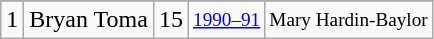<table class="wikitable">
<tr>
</tr>
<tr>
<td>1</td>
<td>Bryan Toma</td>
<td>15</td>
<td style="font-size:80%;"><a href='#'>1990–91</a></td>
<td style="font-size:80%;">Mary Hardin-Baylor</td>
</tr>
</table>
